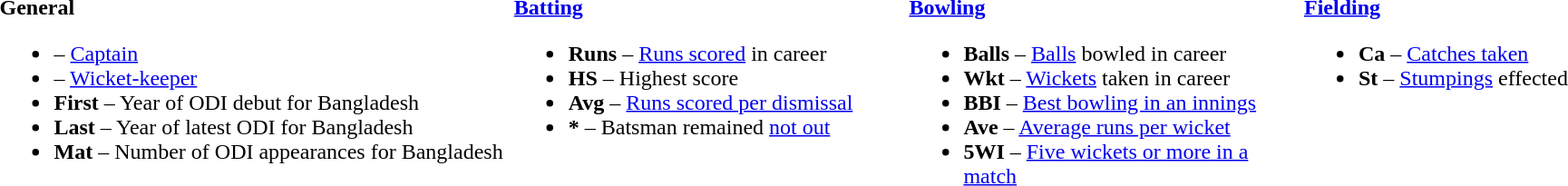<table>
<tr>
<td valign="top" style="width:30%"><br><strong>General</strong><ul><li> – <a href='#'>Captain</a></li><li> – <a href='#'>Wicket-keeper</a></li><li><strong>First</strong> – Year of ODI debut for Bangladesh</li><li><strong>Last</strong> – Year of latest ODI for Bangladesh</li><li><strong>Mat</strong> – Number of ODI appearances for Bangladesh</li></ul></td>
<td valign="top" style="width:23%"><br><strong><a href='#'>Batting</a></strong><ul><li><strong>Runs</strong> – <a href='#'>Runs scored</a> in career</li><li><strong>HS</strong> – Highest score</li><li><strong>Avg</strong> – <a href='#'>Runs scored per dismissal</a></li><li><strong>*</strong> – Batsman remained <a href='#'>not out</a></li></ul></td>
<td valign="top" style="width:23%"><br><strong><a href='#'>Bowling</a></strong><ul><li><strong>Balls</strong> – <a href='#'>Balls</a> bowled in career</li><li><strong>Wkt</strong> – <a href='#'>Wickets</a> taken in career</li><li><strong>BBI</strong> – <a href='#'>Best bowling in an innings</a></li><li><strong>Ave</strong> – <a href='#'>Average runs per wicket</a></li><li><strong>5WI</strong> – <a href='#'>Five wickets or more in a match</a></li></ul></td>
<td valign="top" style="width:24%"><br><strong><a href='#'>Fielding</a></strong><ul><li><strong>Ca</strong> – <a href='#'>Catches taken</a></li><li><strong>St</strong> – <a href='#'>Stumpings</a> effected</li></ul></td>
</tr>
</table>
